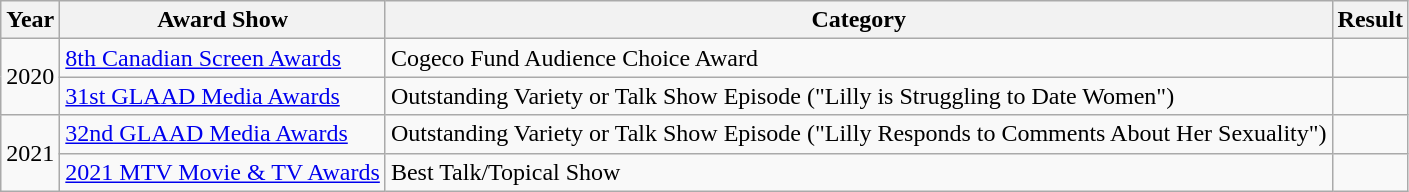<table class="wikitable">
<tr>
<th scope="col">Year</th>
<th scope="col">Award Show</th>
<th scope="col">Category</th>
<th scope="col">Result</th>
</tr>
<tr>
<td rowspan="2">2020</td>
<td scope="row"><a href='#'>8th Canadian Screen Awards</a></td>
<td>Cogeco Fund Audience Choice Award</td>
<td></td>
</tr>
<tr>
<td><a href='#'>31st GLAAD Media Awards</a></td>
<td scope="row">Outstanding Variety or Talk Show Episode ("Lilly is Struggling to Date Women")</td>
<td></td>
</tr>
<tr>
<td rowspan="2">2021</td>
<td scope="row"><a href='#'>32nd GLAAD Media Awards</a></td>
<td>Outstanding Variety or Talk Show Episode ("Lilly Responds to Comments About Her Sexuality")</td>
<td></td>
</tr>
<tr>
<td scope="row"><a href='#'>2021 MTV Movie & TV Awards</a></td>
<td>Best Talk/Topical Show</td>
<td></td>
</tr>
</table>
